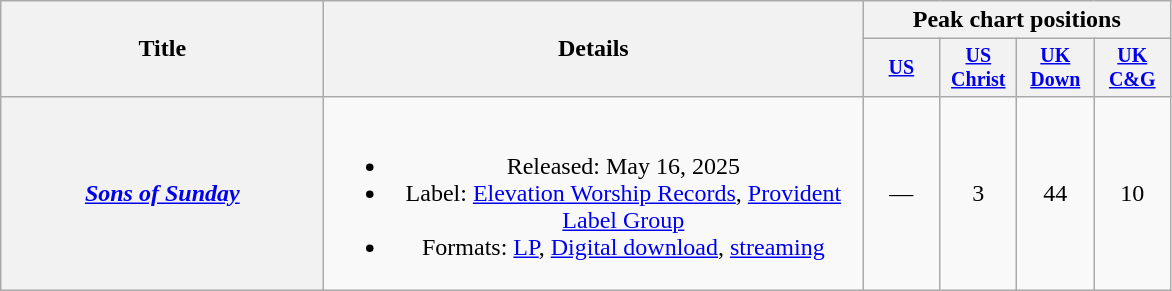<table class="wikitable plainrowheaders" style="text-align:center;">
<tr>
<th scope="col" rowspan="2" style="width:13em;">Title</th>
<th scope="col" rowspan="2" style="width:22em;">Details</th>
<th colspan="4">Peak chart positions</th>
</tr>
<tr style="font-size:smaller;">
<th scope="col" width="45"><a href='#'>US</a><br></th>
<th scope="col" width="45"><a href='#'>US<br>Christ</a><br></th>
<th scope="col" width="45"><a href='#'>UK<br>Down</a><br></th>
<th scope="col" width="45"><a href='#'>UK<br>C&G</a><br></th>
</tr>
<tr>
<th scope="row"><em><a href='#'>Sons of Sunday</a></em></th>
<td><br><ul><li>Released: May 16, 2025</li><li>Label: <a href='#'>Elevation Worship Records</a>, <a href='#'>Provident Label Group</a></li><li>Formats: <a href='#'>LP</a>, <a href='#'>Digital download</a>, <a href='#'>streaming</a></li></ul></td>
<td>—</td>
<td>3</td>
<td>44</td>
<td>10</td>
</tr>
</table>
